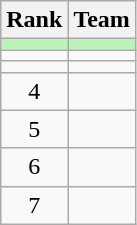<table class="wikitable">
<tr>
<th>Rank</th>
<th>Team</th>
</tr>
<tr bgcolor=bbf3bb>
<td align=center></td>
<td></td>
</tr>
<tr>
<td align=center></td>
<td></td>
</tr>
<tr>
<td align=center></td>
<td></td>
</tr>
<tr>
<td align=center>4</td>
<td></td>
</tr>
<tr>
<td align=center>5</td>
<td></td>
</tr>
<tr>
<td align=center>6</td>
<td></td>
</tr>
<tr>
<td align=center>7</td>
<td></td>
</tr>
</table>
